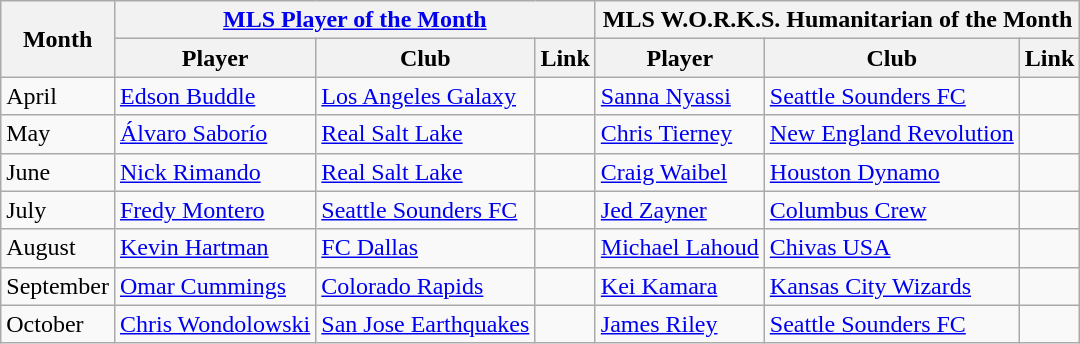<table class="wikitable">
<tr>
<th rowspan="2">Month</th>
<th colspan="3"><a href='#'>MLS Player of the Month</a></th>
<th colspan="3">MLS W.O.R.K.S. Humanitarian of the Month</th>
</tr>
<tr>
<th>Player</th>
<th>Club</th>
<th>Link</th>
<th>Player</th>
<th>Club</th>
<th>Link</th>
</tr>
<tr>
<td>April</td>
<td> <a href='#'>Edson Buddle</a></td>
<td><a href='#'>Los Angeles Galaxy</a></td>
<td></td>
<td> <a href='#'>Sanna Nyassi</a></td>
<td><a href='#'>Seattle Sounders FC</a></td>
<td> </td>
</tr>
<tr>
<td>May</td>
<td> <a href='#'>Álvaro Saborío</a></td>
<td><a href='#'>Real Salt Lake</a></td>
<td> </td>
<td> <a href='#'>Chris Tierney</a></td>
<td><a href='#'>New England Revolution</a></td>
<td> </td>
</tr>
<tr>
<td>June</td>
<td> <a href='#'>Nick Rimando</a></td>
<td><a href='#'>Real Salt Lake</a></td>
<td> </td>
<td> <a href='#'>Craig Waibel</a></td>
<td><a href='#'>Houston Dynamo</a></td>
<td> </td>
</tr>
<tr>
<td>July</td>
<td> <a href='#'>Fredy Montero</a></td>
<td><a href='#'>Seattle Sounders FC</a></td>
<td> </td>
<td> <a href='#'>Jed Zayner</a></td>
<td><a href='#'>Columbus Crew</a></td>
<td> </td>
</tr>
<tr>
<td>August</td>
<td> <a href='#'>Kevin Hartman</a></td>
<td><a href='#'>FC Dallas</a></td>
<td> </td>
<td> <a href='#'>Michael Lahoud</a></td>
<td><a href='#'>Chivas USA</a></td>
<td> </td>
</tr>
<tr>
<td>September</td>
<td> <a href='#'>Omar Cummings</a></td>
<td><a href='#'>Colorado Rapids</a></td>
<td></td>
<td> <a href='#'>Kei Kamara</a></td>
<td><a href='#'>Kansas City Wizards</a></td>
<td> </td>
</tr>
<tr>
<td>October</td>
<td> <a href='#'>Chris Wondolowski</a></td>
<td><a href='#'>San Jose Earthquakes</a></td>
<td> </td>
<td> <a href='#'>James Riley</a></td>
<td><a href='#'>Seattle Sounders FC</a></td>
<td> </td>
</tr>
</table>
